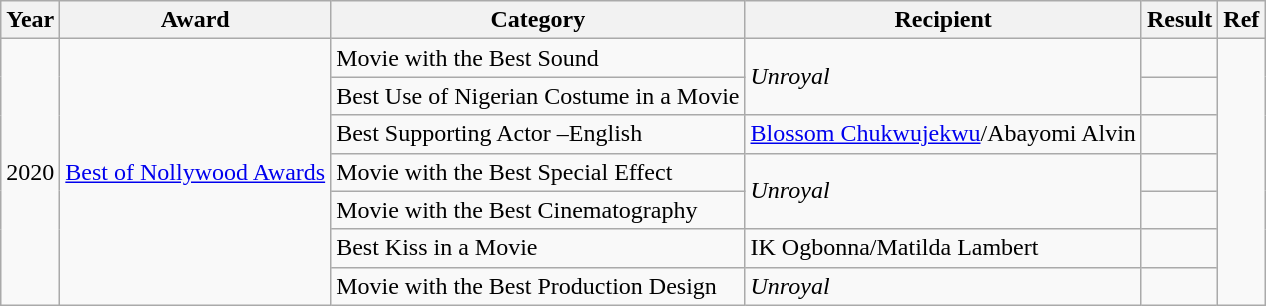<table class="wikitable">
<tr>
<th>Year</th>
<th>Award</th>
<th>Category</th>
<th>Recipient</th>
<th>Result</th>
<th>Ref</th>
</tr>
<tr>
<td rowspan="7">2020</td>
<td rowspan="7"><a href='#'>Best of Nollywood Awards</a></td>
<td>Movie with the Best Sound</td>
<td rowspan="2"><em>Unroyal</em></td>
<td></td>
<td rowspan="7"></td>
</tr>
<tr>
<td>Best Use of Nigerian Costume in a Movie</td>
<td></td>
</tr>
<tr>
<td>Best Supporting Actor –English</td>
<td><a href='#'>Blossom Chukwujekwu</a>/Abayomi Alvin</td>
<td></td>
</tr>
<tr>
<td>Movie with the Best Special Effect</td>
<td rowspan="2"><em>Unroyal</em></td>
<td></td>
</tr>
<tr>
<td>Movie with the Best Cinematography</td>
<td></td>
</tr>
<tr>
<td>Best Kiss in a Movie</td>
<td>IK Ogbonna/Matilda Lambert</td>
<td></td>
</tr>
<tr>
<td>Movie with the Best Production Design</td>
<td><em>Unroyal</em></td>
<td></td>
</tr>
</table>
